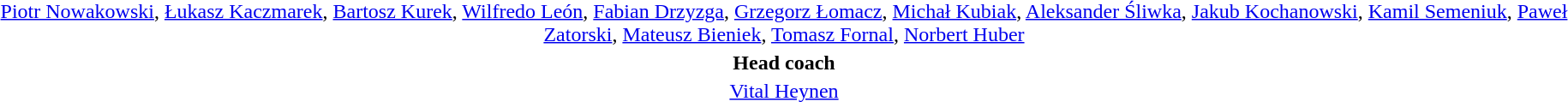<table style="text-align: center; margin-top: 2em; margin-left: auto; margin-right: auto">
<tr>
<td><a href='#'>Piotr Nowakowski</a>, <a href='#'>Łukasz Kaczmarek</a>, <a href='#'>Bartosz Kurek</a>, <a href='#'>Wilfredo León</a>, <a href='#'>Fabian Drzyzga</a>, <a href='#'>Grzegorz Łomacz</a>, <a href='#'>Michał Kubiak</a>, <a href='#'>Aleksander Śliwka</a>, <a href='#'>Jakub Kochanowski</a>, <a href='#'>Kamil Semeniuk</a>, <a href='#'>Paweł Zatorski</a>, <a href='#'>Mateusz Bieniek</a>, <a href='#'>Tomasz Fornal</a>, <a href='#'>Norbert Huber</a></td>
</tr>
<tr>
<td><strong>Head coach</strong></td>
</tr>
<tr>
<td><a href='#'>Vital Heynen</a></td>
</tr>
</table>
